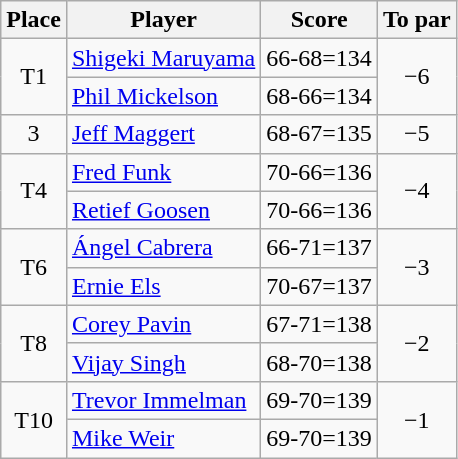<table class="wikitable">
<tr>
<th>Place</th>
<th>Player</th>
<th>Score</th>
<th>To par</th>
</tr>
<tr>
<td rowspan="2" align=center>T1</td>
<td> <a href='#'>Shigeki Maruyama</a></td>
<td>66-68=134</td>
<td rowspan="2" align=center>−6</td>
</tr>
<tr>
<td> <a href='#'>Phil Mickelson</a></td>
<td>68-66=134</td>
</tr>
<tr>
<td align=center>3</td>
<td> <a href='#'>Jeff Maggert</a></td>
<td>68-67=135</td>
<td align=center>−5</td>
</tr>
<tr>
<td rowspan="2" align=center>T4</td>
<td> <a href='#'>Fred Funk</a></td>
<td>70-66=136</td>
<td rowspan="2" align=center>−4</td>
</tr>
<tr>
<td> <a href='#'>Retief Goosen</a></td>
<td>70-66=136</td>
</tr>
<tr>
<td rowspan="2" align=center>T6</td>
<td> <a href='#'>Ángel Cabrera</a></td>
<td>66-71=137</td>
<td rowspan="2" align=center>−3</td>
</tr>
<tr>
<td> <a href='#'>Ernie Els</a></td>
<td>70-67=137</td>
</tr>
<tr>
<td rowspan="2" align=center>T8</td>
<td> <a href='#'>Corey Pavin</a></td>
<td>67-71=138</td>
<td rowspan="2" align=center>−2</td>
</tr>
<tr>
<td> <a href='#'>Vijay Singh</a></td>
<td>68-70=138</td>
</tr>
<tr>
<td rowspan="2" align=center>T10</td>
<td> <a href='#'>Trevor Immelman</a></td>
<td>69-70=139</td>
<td rowspan="2" align=center>−1</td>
</tr>
<tr>
<td> <a href='#'>Mike Weir</a></td>
<td>69-70=139</td>
</tr>
</table>
